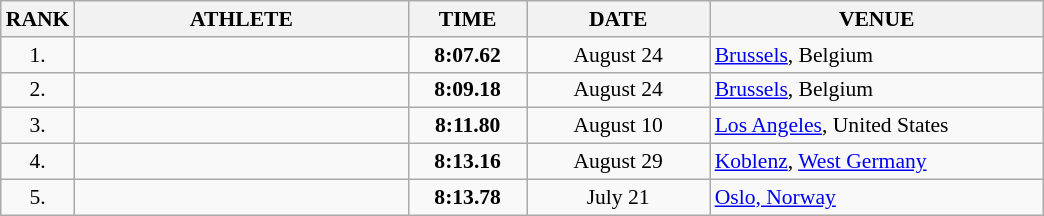<table class="wikitable" style="border-collapse: collapse; font-size: 90%;">
<tr>
<th>RANK</th>
<th align="center" style="width: 15em">ATHLETE</th>
<th align="center" style="width: 5em">TIME</th>
<th align="center" style="width: 8em">DATE</th>
<th align="center" style="width: 15em">VENUE</th>
</tr>
<tr>
<td align="center">1.</td>
<td></td>
<td align="center"><strong>8:07.62</strong></td>
<td align="center">August 24</td>
<td><a href='#'>Brussels</a>, Belgium</td>
</tr>
<tr>
<td align="center">2.</td>
<td></td>
<td align="center"><strong>8:09.18</strong></td>
<td align="center">August 24</td>
<td><a href='#'>Brussels</a>, Belgium</td>
</tr>
<tr>
<td align="center">3.</td>
<td></td>
<td align="center"><strong>8:11.80</strong></td>
<td align="center">August 10</td>
<td><a href='#'>Los Angeles</a>, United States</td>
</tr>
<tr>
<td align="center">4.</td>
<td></td>
<td align="center"><strong>8:13.16</strong></td>
<td align="center">August 29</td>
<td><a href='#'>Koblenz</a>, <a href='#'>West Germany</a></td>
</tr>
<tr>
<td align="center">5.</td>
<td></td>
<td align="center"><strong>8:13.78</strong></td>
<td align="center">July 21</td>
<td><a href='#'>Oslo, Norway</a></td>
</tr>
</table>
